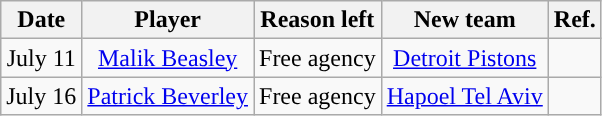<table class="wikitable sortable sortable" style="text-align: center">
<tr>
<th>Date</th>
<th>Player</th>
<th>Reason left</th>
<th>New team</th>
<th>Ref.</th>
</tr>
<tr>
<td>July 11</td>
<td><a href='#'>Malik Beasley</a></td>
<td>Free agency</td>
<td><a href='#'>Detroit Pistons</a></td>
<td></td>
</tr>
<tr>
<td>July 16</td>
<td><a href='#'>Patrick Beverley</a></td>
<td>Free agency</td>
<td> <a href='#'>Hapoel Tel Aviv</a></td>
<td></td>
</tr>
</table>
